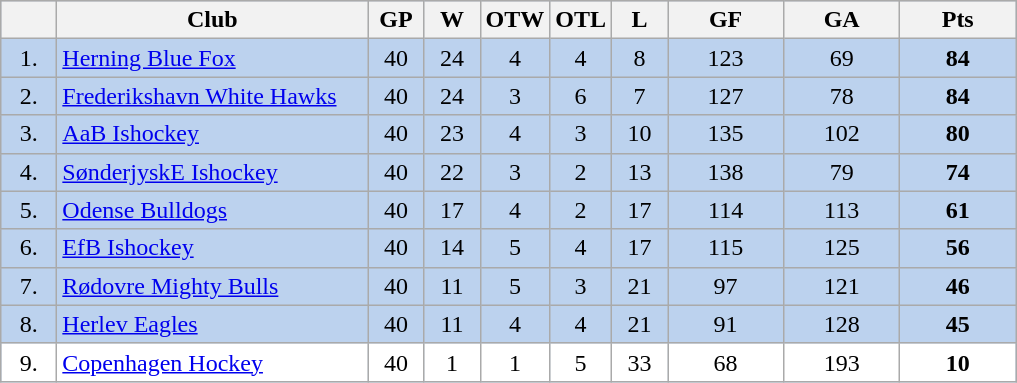<table class="wikitable" style="background-color:#BCD2EE; text-align:center">
<tr style="background-color:#e0e0e0">
<th width="30"></th>
<th width="200">Club</th>
<th width="30">GP</th>
<th width="30">W</th>
<th width="30">OTW</th>
<th width="30">OTL</th>
<th width="30">L</th>
<th width="70">GF</th>
<th width="70">GA</th>
<th width="70">Pts</th>
</tr>
<tr>
<td>1.</td>
<td align="left"><a href='#'>Herning Blue Fox</a></td>
<td>40</td>
<td>24</td>
<td>4</td>
<td>4</td>
<td>8</td>
<td>123</td>
<td>69</td>
<td><strong>84</strong></td>
</tr>
<tr>
<td>2.</td>
<td align="left"><a href='#'>Frederikshavn White Hawks</a></td>
<td>40</td>
<td>24</td>
<td>3</td>
<td>6</td>
<td>7</td>
<td>127</td>
<td>78</td>
<td><strong>84</strong></td>
</tr>
<tr>
<td>3.</td>
<td align="left"><a href='#'>AaB Ishockey</a></td>
<td>40</td>
<td>23</td>
<td>4</td>
<td>3</td>
<td>10</td>
<td>135</td>
<td>102</td>
<td><strong>80</strong></td>
</tr>
<tr>
<td>4.</td>
<td align="left"><a href='#'>SønderjyskE Ishockey</a></td>
<td>40</td>
<td>22</td>
<td>3</td>
<td>2</td>
<td>13</td>
<td>138</td>
<td>79</td>
<td><strong>74</strong></td>
</tr>
<tr>
<td>5.</td>
<td align="left"><a href='#'>Odense Bulldogs</a></td>
<td>40</td>
<td>17</td>
<td>4</td>
<td>2</td>
<td>17</td>
<td>114</td>
<td>113</td>
<td><strong>61</strong></td>
</tr>
<tr>
<td>6.</td>
<td align="left"><a href='#'>EfB Ishockey</a></td>
<td>40</td>
<td>14</td>
<td>5</td>
<td>4</td>
<td>17</td>
<td>115</td>
<td>125</td>
<td><strong>56</strong></td>
</tr>
<tr>
<td>7.</td>
<td align="left"><a href='#'>Rødovre Mighty Bulls</a></td>
<td>40</td>
<td>11</td>
<td>5</td>
<td>3</td>
<td>21</td>
<td>97</td>
<td>121</td>
<td><strong>46</strong></td>
</tr>
<tr>
<td>8.</td>
<td align="left"><a href='#'>Herlev Eagles</a></td>
<td>40</td>
<td>11</td>
<td>4</td>
<td>4</td>
<td>21</td>
<td>91</td>
<td>128</td>
<td><strong>45</strong></td>
</tr>
<tr style="background-color:#ffffff">
<td>9.</td>
<td align="left"><a href='#'>Copenhagen Hockey</a></td>
<td>40</td>
<td>1</td>
<td>1</td>
<td>5</td>
<td>33</td>
<td>68</td>
<td>193</td>
<td><strong>10</strong></td>
</tr>
</table>
